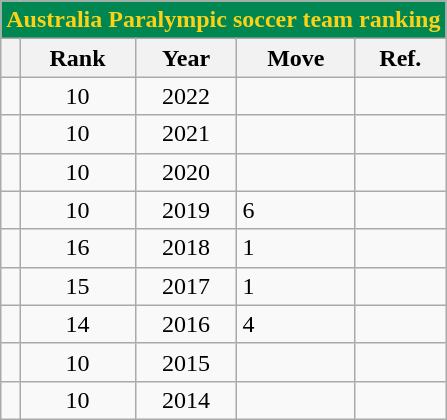<table class="wikitable sortable" style="text-align:center;">
<tr>
<th colspan="5" style="background: #008751; color: #FCD116;">Australia Paralympic soccer team ranking</th>
</tr>
<tr>
<th></th>
<th>Rank</th>
<th>Year</th>
<th>Move</th>
<th><strong>Ref.</strong></th>
</tr>
<tr>
<td></td>
<td>10</td>
<td>2022</td>
<td align="left"></td>
<td></td>
</tr>
<tr>
<td></td>
<td>10</td>
<td>2021</td>
<td align="left"></td>
<td></td>
</tr>
<tr>
<td></td>
<td>10</td>
<td>2020</td>
<td align="left"></td>
<td></td>
</tr>
<tr>
<td></td>
<td>10</td>
<td>2019</td>
<td align="left">  6</td>
<td></td>
</tr>
<tr>
<td></td>
<td>16</td>
<td>2018</td>
<td align="left">  1</td>
<td></td>
</tr>
<tr>
<td></td>
<td>15</td>
<td>2017</td>
<td align="left">  1</td>
<td></td>
</tr>
<tr>
<td></td>
<td>14</td>
<td>2016</td>
<td align="left">  4</td>
<td></td>
</tr>
<tr>
<td></td>
<td>10</td>
<td>2015</td>
<td align="left"></td>
<td></td>
</tr>
<tr>
<td></td>
<td>10</td>
<td>2014</td>
<td></td>
<td></td>
</tr>
</table>
